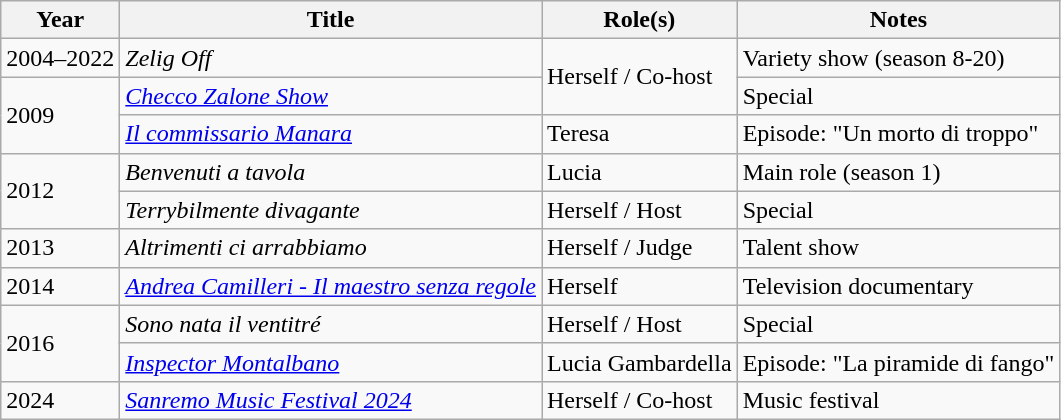<table class="wikitable plainrowheaders sortable">
<tr>
<th scope="col">Year</th>
<th scope="col">Title</th>
<th scope="col">Role(s)</th>
<th scope="col" class="unsortable">Notes</th>
</tr>
<tr>
<td>2004–2022</td>
<td><em>Zelig Off</em></td>
<td rowspan="2">Herself / Co-host</td>
<td>Variety show (season 8-20)</td>
</tr>
<tr>
<td rowspan="2">2009</td>
<td><em><a href='#'>Checco Zalone Show</a></em></td>
<td>Special</td>
</tr>
<tr>
<td><em><a href='#'>Il commissario Manara</a></em></td>
<td>Teresa</td>
<td>Episode: "Un morto di troppo"</td>
</tr>
<tr>
<td rowspan="2">2012</td>
<td><em>Benvenuti a tavola</em></td>
<td>Lucia</td>
<td>Main role (season 1)</td>
</tr>
<tr>
<td><em>Terrybilmente divagante</em></td>
<td>Herself / Host</td>
<td>Special</td>
</tr>
<tr>
<td>2013</td>
<td><em>Altrimenti ci arrabbiamo</em></td>
<td>Herself / Judge</td>
<td>Talent show</td>
</tr>
<tr>
<td>2014</td>
<td><em><a href='#'>Andrea Camilleri - Il maestro senza regole</a></em></td>
<td>Herself</td>
<td>Television documentary</td>
</tr>
<tr>
<td rowspan="2">2016</td>
<td><em>Sono nata il ventitré</em></td>
<td>Herself / Host</td>
<td>Special</td>
</tr>
<tr>
<td><em><a href='#'>Inspector Montalbano</a></em></td>
<td>Lucia Gambardella</td>
<td>Episode: "La piramide di fango"</td>
</tr>
<tr>
<td>2024</td>
<td><em><a href='#'>Sanremo Music Festival 2024</a></em></td>
<td>Herself / Co-host</td>
<td>Music festival</td>
</tr>
</table>
